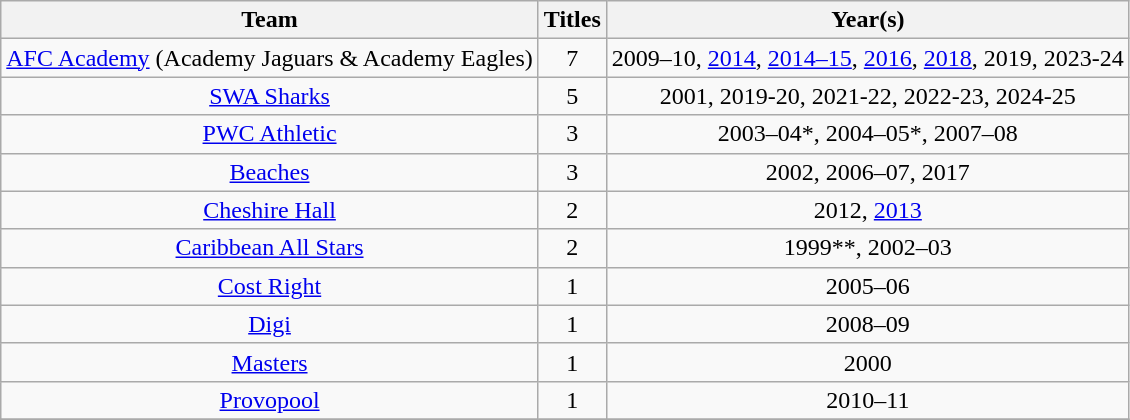<table class="wikitable" style="text-align:center;">
<tr>
<th>Team</th>
<th>Titles</th>
<th>Year(s)</th>
</tr>
<tr>
<td><a href='#'>AFC Academy</a> (Academy Jaguars & Academy Eagles)</td>
<td>7</td>
<td>2009–10, <a href='#'>2014</a>, <a href='#'>2014–15</a>, <a href='#'>2016</a>, <a href='#'>2018</a>, 2019, 2023-24</td>
</tr>
<tr>
<td><a href='#'>SWA Sharks</a></td>
<td>5</td>
<td>2001, 2019-20, 2021-22, 2022-23, 2024-25</td>
</tr>
<tr>
<td><a href='#'>PWC Athletic</a></td>
<td>3</td>
<td>2003–04*, 2004–05*, 2007–08</td>
</tr>
<tr>
<td><a href='#'>Beaches</a></td>
<td>3</td>
<td>2002, 2006–07, 2017</td>
</tr>
<tr>
<td><a href='#'>Cheshire Hall</a></td>
<td>2</td>
<td>2012, <a href='#'>2013</a></td>
</tr>
<tr>
<td><a href='#'>Caribbean All Stars</a></td>
<td>2</td>
<td>1999**, 2002–03</td>
</tr>
<tr>
<td><a href='#'>Cost Right</a></td>
<td>1</td>
<td>2005–06</td>
</tr>
<tr>
<td><a href='#'>Digi</a></td>
<td>1</td>
<td>2008–09</td>
</tr>
<tr>
<td><a href='#'>Masters</a></td>
<td>1</td>
<td>2000</td>
</tr>
<tr>
<td><a href='#'>Provopool</a></td>
<td>1</td>
<td>2010–11</td>
</tr>
<tr>
</tr>
</table>
